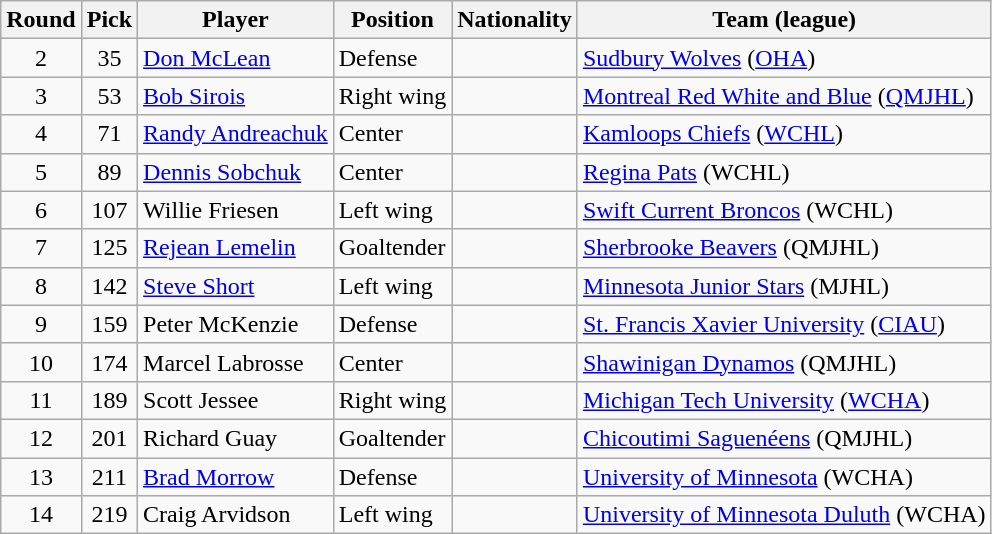<table class="wikitable">
<tr>
<th>Round</th>
<th>Pick</th>
<th>Player</th>
<th>Position</th>
<th>Nationality</th>
<th>Team (league)</th>
</tr>
<tr>
<td style="text-align:center">2</td>
<td style="text-align:center">35</td>
<td><a href='#'>Don McLean</a></td>
<td>Defense</td>
<td></td>
<td><a href='#'>Sudbury Wolves</a> (<a href='#'>OHA</a>)</td>
</tr>
<tr>
<td style="text-align:center">3</td>
<td style="text-align:center">53</td>
<td><a href='#'>Bob Sirois</a></td>
<td>Right wing</td>
<td></td>
<td><a href='#'>Montreal Red White and Blue</a> (<a href='#'>QMJHL</a>)</td>
</tr>
<tr>
<td style="text-align:center">4</td>
<td style="text-align:center">71</td>
<td><a href='#'>Randy Andreachuk</a></td>
<td>Center</td>
<td></td>
<td><a href='#'>Kamloops Chiefs</a> (<a href='#'>WCHL</a>)</td>
</tr>
<tr>
<td style="text-align:center">5</td>
<td style="text-align:center">89</td>
<td><a href='#'>Dennis Sobchuk</a></td>
<td>Center</td>
<td></td>
<td><a href='#'>Regina Pats</a> (WCHL)</td>
</tr>
<tr>
<td style="text-align:center">6</td>
<td style="text-align:center">107</td>
<td>Willie Friesen</td>
<td>Left wing</td>
<td></td>
<td><a href='#'>Swift Current Broncos</a> (WCHL)</td>
</tr>
<tr>
<td style="text-align:center">7</td>
<td style="text-align:center">125</td>
<td><a href='#'>Rejean Lemelin</a></td>
<td>Goaltender</td>
<td></td>
<td><a href='#'>Sherbrooke Beavers</a> (QMJHL)</td>
</tr>
<tr>
<td style="text-align:center">8</td>
<td style="text-align:center">142</td>
<td><a href='#'>Steve Short</a></td>
<td>Left wing</td>
<td></td>
<td><a href='#'>Minnesota Junior Stars</a> (MJHL)</td>
</tr>
<tr>
<td style="text-align:center">9</td>
<td style="text-align:center">159</td>
<td>Peter McKenzie</td>
<td>Defense</td>
<td></td>
<td><a href='#'>St. Francis Xavier University</a> (<a href='#'>CIAU</a>)</td>
</tr>
<tr>
<td style="text-align:center">10</td>
<td style="text-align:center">174</td>
<td>Marcel Labrosse</td>
<td>Center</td>
<td></td>
<td><a href='#'>Shawinigan Dynamos</a> (QMJHL)</td>
</tr>
<tr>
<td style="text-align:center">11</td>
<td style="text-align:center">189</td>
<td>Scott Jessee</td>
<td>Right wing</td>
<td></td>
<td><a href='#'>Michigan Tech University</a> (<a href='#'>WCHA</a>)</td>
</tr>
<tr>
<td style="text-align:center">12</td>
<td style="text-align:center">201</td>
<td>Richard Guay</td>
<td>Goaltender</td>
<td></td>
<td><a href='#'>Chicoutimi Saguenéens</a> (QMJHL)</td>
</tr>
<tr>
<td style="text-align:center">13</td>
<td style="text-align:center">211</td>
<td><a href='#'>Brad Morrow</a></td>
<td>Defense</td>
<td></td>
<td><a href='#'>University of Minnesota</a> (WCHA)</td>
</tr>
<tr>
<td style="text-align:center">14</td>
<td style="text-align:center">219</td>
<td>Craig Arvidson</td>
<td>Left wing</td>
<td></td>
<td><a href='#'>University of Minnesota Duluth</a> (WCHA)</td>
</tr>
</table>
